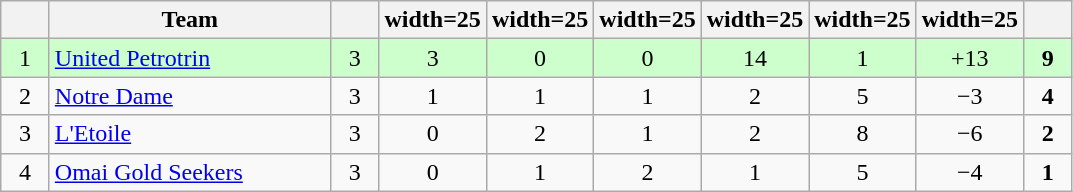<table class="wikitable" style="text-align: center;">
<tr>
<th width=25></th>
<th width=180>Team</th>
<th width=25></th>
<th>width=25</th>
<th>width=25</th>
<th>width=25</th>
<th>width=25</th>
<th>width=25</th>
<th>width=25</th>
<th width=25></th>
</tr>
<tr bgcolor=ccffcc>
<td>1</td>
<td align="left"> <a href='#'>United Petrotrin</a></td>
<td>3</td>
<td>3</td>
<td>0</td>
<td>0</td>
<td>14</td>
<td>1</td>
<td>+13</td>
<td><strong>9</strong></td>
</tr>
<tr>
<td>2</td>
<td align="left"> <a href='#'>Notre Dame</a></td>
<td>3</td>
<td>1</td>
<td>1</td>
<td>1</td>
<td>2</td>
<td>5</td>
<td>−3</td>
<td><strong>4</strong></td>
</tr>
<tr>
<td>3</td>
<td align="left"> <a href='#'>L'Etoile</a></td>
<td>3</td>
<td>0</td>
<td>2</td>
<td>1</td>
<td>2</td>
<td>8</td>
<td>−6</td>
<td><strong>2</strong></td>
</tr>
<tr>
<td>4</td>
<td align="left"> <a href='#'>Omai Gold Seekers</a></td>
<td>3</td>
<td>0</td>
<td>1</td>
<td>2</td>
<td>1</td>
<td>5</td>
<td>−4</td>
<td><strong>1</strong></td>
</tr>
</table>
